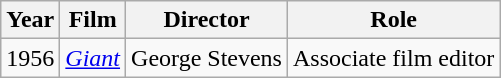<table class="wikitable">
<tr>
<th>Year</th>
<th>Film</th>
<th>Director</th>
<th>Role</th>
</tr>
<tr>
<td>1956</td>
<td><em><a href='#'>Giant</a></em></td>
<td>George Stevens</td>
<td>Associate film editor</td>
</tr>
</table>
